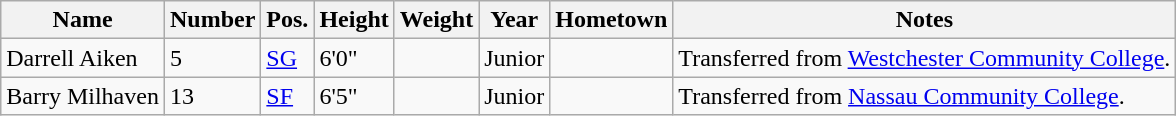<table class="wikitable sortable" border="1">
<tr>
<th>Name</th>
<th>Number</th>
<th>Pos.</th>
<th>Height</th>
<th>Weight</th>
<th>Year</th>
<th>Hometown</th>
<th class="unsortable">Notes</th>
</tr>
<tr>
<td sortname>Darrell Aiken</td>
<td>5</td>
<td><a href='#'>SG</a></td>
<td>6'0"</td>
<td></td>
<td>Junior</td>
<td></td>
<td>Transferred from <a href='#'>Westchester Community College</a>.</td>
</tr>
<tr>
<td sortname>Barry Milhaven</td>
<td>13</td>
<td><a href='#'>SF</a></td>
<td>6'5"</td>
<td></td>
<td>Junior</td>
<td></td>
<td>Transferred from <a href='#'>Nassau Community College</a>.</td>
</tr>
</table>
